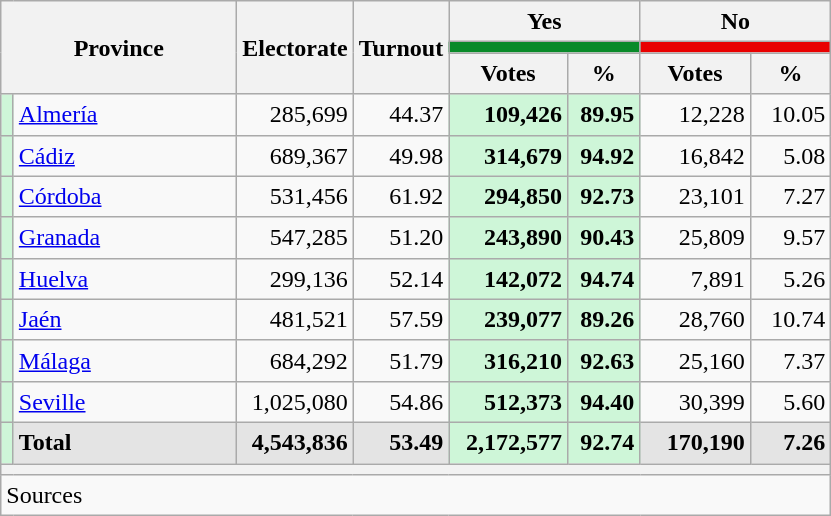<table class="wikitable sortable" style="text-align:right; line-height:20px;">
<tr>
<th width="150" colspan="2" rowspan="3">Province</th>
<th rowspan="3">Electorate</th>
<th rowspan="3">Turnout</th>
<th width="120" colspan="2">Yes</th>
<th width="120" colspan="2">No</th>
</tr>
<tr>
<th colspan="2" style="background:#088A29;"></th>
<th colspan="2" style="background:#E90000;"></th>
</tr>
<tr>
<th>Votes</th>
<th>%</th>
<th>Votes</th>
<th>%</th>
</tr>
<tr>
<td width="1" style="color:inherit;background:#CEF6D8;"></td>
<td align="left"><a href='#'>Almería</a></td>
<td>285,699</td>
<td>44.37</td>
<td style="background:#CEF6D8;"><strong>109,426</strong></td>
<td style="background:#CEF6D8;"><strong>89.95</strong></td>
<td>12,228</td>
<td>10.05</td>
</tr>
<tr>
<td style="color:inherit;background:#CEF6D8;"></td>
<td align="left"><a href='#'>Cádiz</a></td>
<td>689,367</td>
<td>49.98</td>
<td style="background:#CEF6D8;"><strong>314,679</strong></td>
<td style="background:#CEF6D8;"><strong>94.92</strong></td>
<td>16,842</td>
<td>5.08</td>
</tr>
<tr>
<td style="color:inherit;background:#CEF6D8;"></td>
<td align="left"><a href='#'>Córdoba</a></td>
<td>531,456</td>
<td>61.92</td>
<td style="background:#CEF6D8;"><strong>294,850</strong></td>
<td style="background:#CEF6D8;"><strong>92.73</strong></td>
<td>23,101</td>
<td>7.27</td>
</tr>
<tr>
<td style="color:inherit;background:#CEF6D8;"></td>
<td align="left"><a href='#'>Granada</a></td>
<td>547,285</td>
<td>51.20</td>
<td style="background:#CEF6D8;"><strong>243,890</strong></td>
<td style="background:#CEF6D8;"><strong>90.43</strong></td>
<td>25,809</td>
<td>9.57</td>
</tr>
<tr>
<td style="color:inherit;background:#CEF6D8;"></td>
<td align="left"><a href='#'>Huelva</a></td>
<td>299,136</td>
<td>52.14</td>
<td style="background:#CEF6D8;"><strong>142,072</strong></td>
<td style="background:#CEF6D8;"><strong>94.74</strong></td>
<td>7,891</td>
<td>5.26</td>
</tr>
<tr>
<td style="color:inherit;background:#CEF6D8;"></td>
<td align="left"><a href='#'>Jaén</a></td>
<td>481,521</td>
<td>57.59</td>
<td style="background:#CEF6D8;"><strong>239,077</strong></td>
<td style="background:#CEF6D8;"><strong>89.26</strong></td>
<td>28,760</td>
<td>10.74</td>
</tr>
<tr>
<td style="color:inherit;background:#CEF6D8;"></td>
<td align="left"><a href='#'>Málaga</a></td>
<td>684,292</td>
<td>51.79</td>
<td style="background:#CEF6D8;"><strong>316,210</strong></td>
<td style="background:#CEF6D8;"><strong>92.63</strong></td>
<td>25,160</td>
<td>7.37</td>
</tr>
<tr>
<td style="color:inherit;background:#CEF6D8;"></td>
<td align="left"><a href='#'>Seville</a></td>
<td>1,025,080</td>
<td>54.86</td>
<td style="background:#CEF6D8;"><strong>512,373</strong></td>
<td style="background:#CEF6D8;"><strong>94.40</strong></td>
<td>30,399</td>
<td>5.60</td>
</tr>
<tr style="font-weight:bold;background:#E4E4E4;">
<td style="color:inherit;background:#CEF6D8;"></td>
<td align="left">Total</td>
<td>4,543,836</td>
<td>53.49</td>
<td style="background:#CEF6D8;">2,172,577</td>
<td style="background:#CEF6D8;">92.74</td>
<td>170,190</td>
<td>7.26</td>
</tr>
<tr>
<th colspan="8"></th>
</tr>
<tr>
<th style="text-align:left; font-weight:normal; background:#F9F9F9" colspan="8">Sources</th>
</tr>
</table>
